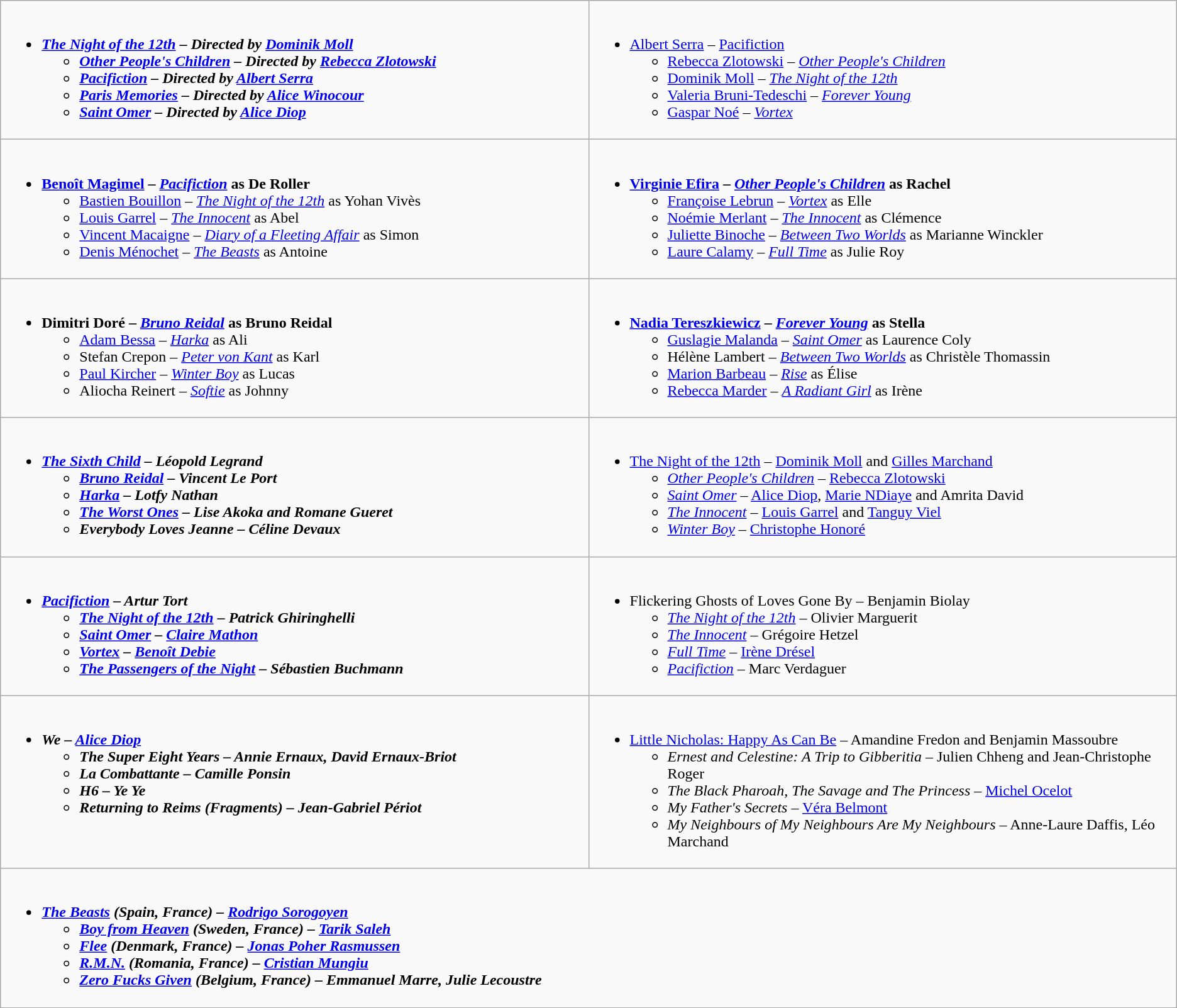<table class=wikitable style="width="150%">
<tr>
<td valign="top" width="50%"><br><ul><li><strong><em><a href='#'>The Night of the 12th</a><em> – Directed by <a href='#'>Dominik Moll</a><strong><ul><li></em><a href='#'>Other People's Children</a><em> – Directed by <a href='#'>Rebecca Zlotowski</a></li><li></em><a href='#'>Pacifiction</a><em> – Directed by <a href='#'>Albert Serra</a></li><li></em><a href='#'>Paris Memories</a><em> – Directed by <a href='#'>Alice Winocour</a></li><li></em><a href='#'>Saint Omer</a><em> – Directed by <a href='#'>Alice Diop</a></li></ul></li></ul></td>
<td valign="top" width="50%"><br><ul><li></strong><a href='#'>Albert Serra</a> – </em><a href='#'>Pacifiction</a></em></strong><ul><li><a href='#'>Rebecca Zlotowski</a> – <em><a href='#'>Other People's Children</a></em></li><li><a href='#'>Dominik Moll</a> – <em><a href='#'>The Night of the 12th</a></em></li><li><a href='#'>Valeria Bruni-Tedeschi</a> – <em><a href='#'>Forever Young</a></em></li><li><a href='#'>Gaspar Noé</a> – <em><a href='#'>Vortex</a></em></li></ul></li></ul></td>
</tr>
<tr>
<td valign="top" width="50%"><br><ul><li><strong><a href='#'>Benoît Magimel</a> – <em><a href='#'>Pacifiction</a></em> as De Roller</strong><ul><li><a href='#'>Bastien Bouillon</a> – <em><a href='#'>The Night of the 12th</a></em> as Yohan Vivès</li><li><a href='#'>Louis Garrel</a> – <em><a href='#'>The Innocent</a></em> as Abel</li><li><a href='#'>Vincent Macaigne</a> – <em><a href='#'>Diary of a Fleeting Affair</a></em> as Simon</li><li><a href='#'>Denis Ménochet</a> – <em><a href='#'>The Beasts</a></em> as Antoine</li></ul></li></ul></td>
<td valign="top" width="50%"><br><ul><li><strong><a href='#'>Virginie Efira</a> – <em><a href='#'>Other People's Children</a></em> as Rachel</strong><ul><li><a href='#'>Françoise Lebrun</a> – <em><a href='#'>Vortex</a></em> as Elle</li><li><a href='#'>Noémie Merlant</a> – <em><a href='#'>The Innocent</a></em> as Clémence</li><li><a href='#'>Juliette Binoche</a> – <em><a href='#'>Between Two Worlds</a></em> as Marianne Winckler</li><li><a href='#'>Laure Calamy</a> – <em><a href='#'>Full Time</a></em> as Julie Roy</li></ul></li></ul></td>
</tr>
<tr>
<td valign="top" width="50%"><br><ul><li><strong>Dimitri Doré – <em><a href='#'>Bruno Reidal</a></em> as Bruno Reidal</strong><ul><li><a href='#'>Adam Bessa</a> – <em><a href='#'>Harka</a></em> as Ali</li><li>Stefan Crepon – <em><a href='#'>Peter von Kant</a></em> as Karl</li><li><a href='#'>Paul Kircher</a> – <em><a href='#'>Winter Boy</a></em> as Lucas</li><li>Aliocha Reinert – <em><a href='#'>Softie</a></em> as Johnny</li></ul></li></ul></td>
<td valign="top" width="50%"><br><ul><li><strong><a href='#'>Nadia Tereszkiewicz</a> – <em><a href='#'>Forever Young</a></em> as Stella</strong><ul><li><a href='#'>Guslagie Malanda</a> – <em><a href='#'>Saint Omer</a></em> as Laurence Coly</li><li>Hélène Lambert – <em><a href='#'>Between Two Worlds</a></em> as Christèle Thomassin</li><li><a href='#'>Marion Barbeau</a> – <em><a href='#'>Rise</a></em> as Élise</li><li><a href='#'>Rebecca Marder</a> – <em><a href='#'>A Radiant Girl</a></em> as Irène</li></ul></li></ul></td>
</tr>
<tr>
<td valign="top" width="50%"><br><ul><li><strong><em><a href='#'>The Sixth Child</a><em> – Léopold Legrand<strong><ul><li></em><a href='#'>Bruno Reidal</a><em> – Vincent Le Port</li><li></em><a href='#'>Harka</a><em> – Lotfy Nathan</li><li></em><a href='#'>The Worst Ones</a><em> – Lise Akoka and Romane Gueret</li><li></em>Everybody Loves Jeanne<em> – Céline Devaux</li></ul></li></ul></td>
<td valign="top" width="50%"><br><ul><li></em></strong><a href='#'>The Night of the 12th</a></em> – <a href='#'>Dominik Moll</a> and <a href='#'>Gilles Marchand</a></strong><ul><li><em><a href='#'>Other People's Children</a></em> – <a href='#'>Rebecca Zlotowski</a></li><li><em><a href='#'>Saint Omer</a></em> – <a href='#'>Alice Diop</a>, <a href='#'>Marie NDiaye</a> and Amrita David</li><li><em><a href='#'>The Innocent</a></em> – <a href='#'>Louis Garrel</a> and <a href='#'>Tanguy Viel</a></li><li><em><a href='#'>Winter Boy</a></em> – <a href='#'>Christophe Honoré</a></li></ul></li></ul></td>
</tr>
<tr>
<td valign="top" width="50%"><br><ul><li><strong><em><a href='#'>Pacifiction</a><em> – Artur Tort<strong><ul><li></em><a href='#'>The Night of the 12th</a><em> – Patrick Ghiringhelli</li><li></em><a href='#'>Saint Omer</a><em> – <a href='#'>Claire Mathon</a></li><li></em><a href='#'>Vortex</a><em> – <a href='#'>Benoît Debie</a></li><li></em><a href='#'>The Passengers of the Night</a><em> – Sébastien Buchmann</li></ul></li></ul></td>
<td valign="top" width="50%"><br><ul><li></em></strong>Flickering Ghosts of Loves Gone By</em> – Benjamin Biolay</strong><ul><li><em><a href='#'>The Night of the 12th</a></em> – Olivier Marguerit</li><li><em><a href='#'>The Innocent</a></em> – Grégoire Hetzel</li><li><em><a href='#'>Full Time</a></em> – <a href='#'>Irène Drésel</a></li><li><em><a href='#'>Pacifiction</a></em> – Marc Verdaguer</li></ul></li></ul></td>
</tr>
<tr>
<td valign="top" width="50%"><br><ul><li><strong><em>We<em> – <a href='#'>Alice Diop</a><strong><ul><li></em>The Super Eight Years<em> – Annie Ernaux, David Ernaux-Briot</li><li></em>La Combattante<em> – Camille Ponsin</li><li></em>H6<em> – Ye Ye</li><li></em>Returning to Reims (Fragments)<em> – Jean-Gabriel Périot</li></ul></li></ul></td>
<td valign="top" width="50%"><br><ul><li></em></strong><a href='#'>Little Nicholas: Happy As Can Be</a></em> – Amandine Fredon and Benjamin Massoubre</strong><ul><li><em>Ernest and Celestine: A Trip to Gibberitia</em> – Julien Chheng and Jean-Christophe Roger</li><li><em>The Black Pharoah, The Savage and The Princess</em> – <a href='#'>Michel Ocelot</a></li><li><em>My Father's Secrets</em> – <a href='#'>Véra Belmont</a></li><li><em>My Neighbours of My Neighbours Are My Neighbours</em> – Anne-Laure Daffis, Léo Marchand</li></ul></li></ul></td>
</tr>
<tr>
<td valign="top" width="50%" colspan="2"><br><ul><li><strong><em><a href='#'>The Beasts</a><em> (Spain, France) – <a href='#'>Rodrigo Sorogoyen</a><strong><ul><li></em><a href='#'>Boy from Heaven</a><em> (Sweden, France) – <a href='#'>Tarik Saleh</a></li><li></em><a href='#'>Flee</a><em> (Denmark, France) – <a href='#'>Jonas Poher Rasmussen</a></li><li></em><a href='#'>R.M.N.</a><em> (Romania, France) – <a href='#'>Cristian Mungiu</a></li><li></em><a href='#'>Zero Fucks Given</a><em> (Belgium, France) – Emmanuel Marre, Julie Lecoustre</li></ul></li></ul></td>
</tr>
<tr>
</tr>
</table>
